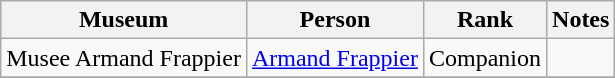<table class="wikitable">
<tr>
<th>Museum</th>
<th>Person</th>
<th>Rank</th>
<th>Notes</th>
</tr>
<tr>
<td>Musee Armand Frappier</td>
<td><a href='#'>Armand Frappier</a></td>
<td>Companion</td>
<td></td>
</tr>
<tr>
</tr>
</table>
